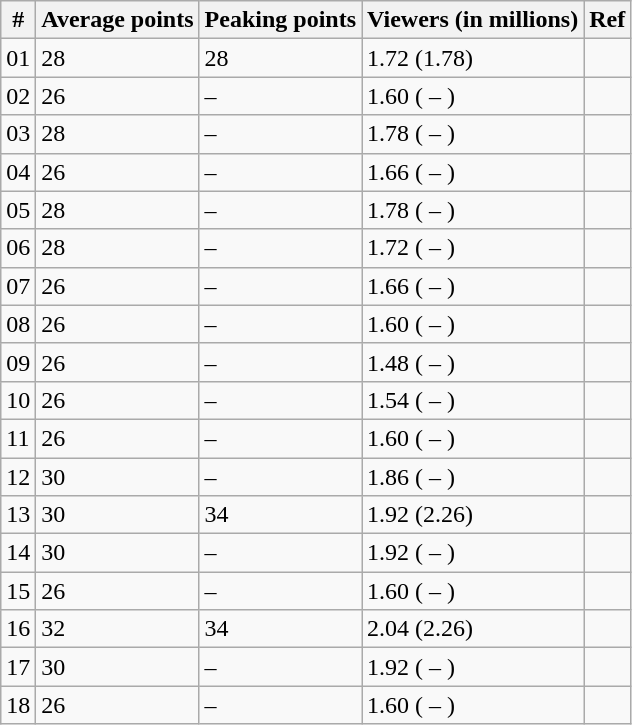<table class="wikitable">
<tr>
<th>#</th>
<th>Average points</th>
<th>Peaking points</th>
<th>Viewers (in millions)</th>
<th>Ref</th>
</tr>
<tr>
<td>01</td>
<td>28</td>
<td>28</td>
<td>1.72 (1.78)</td>
<td></td>
</tr>
<tr>
<td>02</td>
<td>26</td>
<td>–</td>
<td>1.60 ( – )</td>
<td></td>
</tr>
<tr>
<td>03</td>
<td>28</td>
<td>–</td>
<td>1.78 ( – )</td>
<td></td>
</tr>
<tr>
<td>04</td>
<td>26</td>
<td>–</td>
<td>1.66 ( – )</td>
<td></td>
</tr>
<tr>
<td>05</td>
<td>28</td>
<td>–</td>
<td>1.78 ( – )</td>
<td></td>
</tr>
<tr>
<td>06</td>
<td>28</td>
<td>–</td>
<td>1.72 ( – )</td>
<td></td>
</tr>
<tr>
<td>07</td>
<td>26</td>
<td>–</td>
<td>1.66 ( – )</td>
<td></td>
</tr>
<tr>
<td>08</td>
<td>26</td>
<td>–</td>
<td>1.60 ( – )</td>
<td></td>
</tr>
<tr>
<td>09</td>
<td>26</td>
<td>–</td>
<td>1.48 ( – )</td>
<td></td>
</tr>
<tr>
<td>10</td>
<td>26</td>
<td>–</td>
<td>1.54 ( – )</td>
<td></td>
</tr>
<tr>
<td>11</td>
<td>26</td>
<td>–</td>
<td>1.60 ( – )</td>
<td></td>
</tr>
<tr>
<td>12</td>
<td>30</td>
<td>–</td>
<td>1.86 ( – )</td>
<td></td>
</tr>
<tr>
<td>13</td>
<td>30</td>
<td>34</td>
<td>1.92 (2.26)</td>
<td></td>
</tr>
<tr>
<td>14</td>
<td>30</td>
<td>–</td>
<td>1.92 ( – )</td>
<td></td>
</tr>
<tr>
<td>15</td>
<td>26</td>
<td>–</td>
<td>1.60 ( – )</td>
<td></td>
</tr>
<tr>
<td>16</td>
<td>32</td>
<td>34</td>
<td>2.04 (2.26)</td>
<td></td>
</tr>
<tr>
<td>17</td>
<td>30</td>
<td>–</td>
<td>1.92 ( – )</td>
<td></td>
</tr>
<tr>
<td>18</td>
<td>26</td>
<td>–</td>
<td>1.60 ( – )</td>
<td></td>
</tr>
</table>
